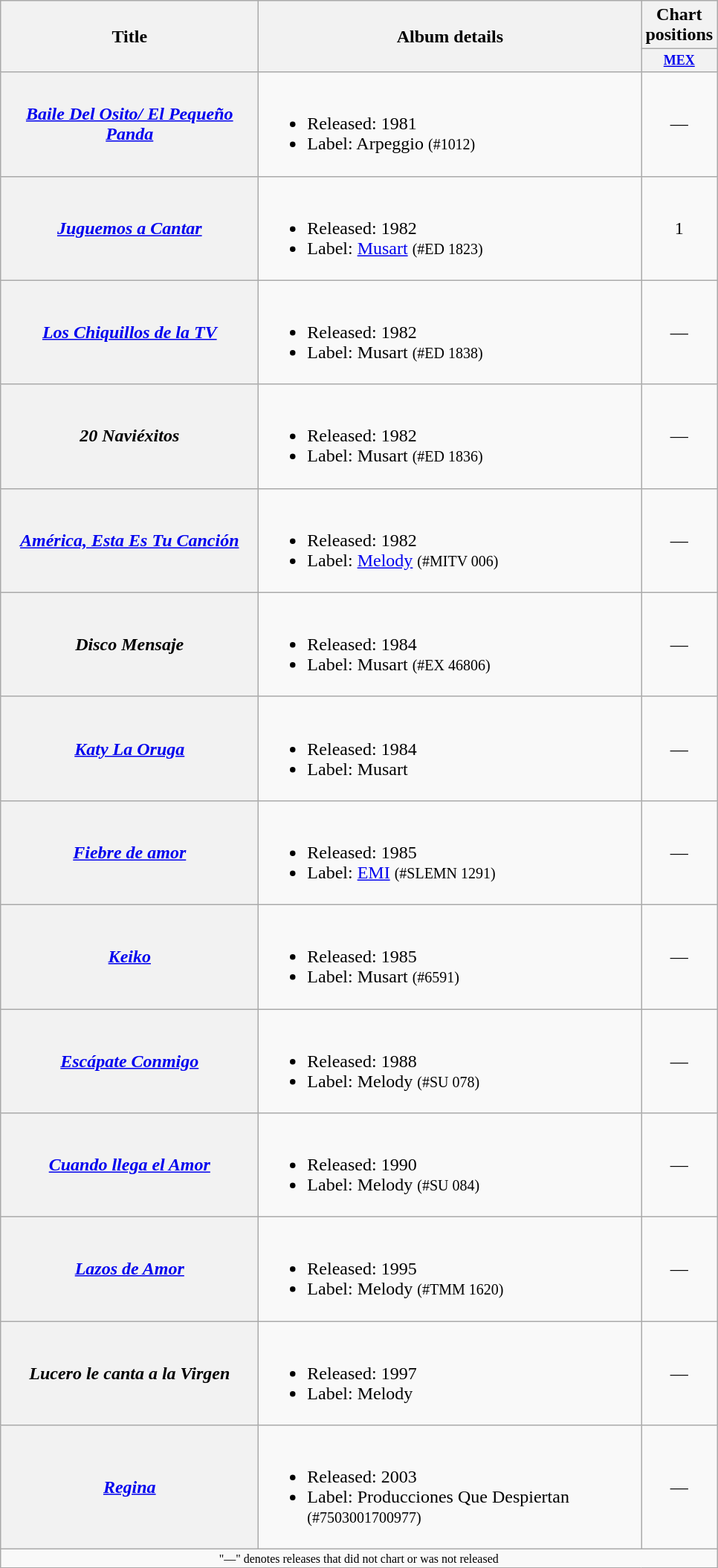<table class="wikitable plainrowheaders" style="text-align:center;">
<tr>
<th rowspan="2" style="width:14em;">Title</th>
<th rowspan="2" style="width:21em;">Album details</th>
<th>Chart positions</th>
</tr>
<tr>
<th style="width:3em;font-size:75%"><a href='#'>MEX</a></th>
</tr>
<tr>
<th scope="row" align="center"><em> <a href='#'>Baile Del Osito/ El Pequeño Panda</a> </em></th>
<td align="left"><br><ul><li>Released: 1981</li><li>Label: Arpeggio <small>(#1012)</small></li></ul></td>
<td>—</td>
</tr>
<tr>
<th scope="row" align="center"><em><a href='#'>Juguemos a Cantar</a> </em></th>
<td align="left"><br><ul><li>Released: 1982</li><li>Label: <a href='#'>Musart</a> <small>(#ED 1823)</small></li></ul></td>
<td>1</td>
</tr>
<tr>
<th scope="row" align="center"><em><a href='#'>Los Chiquillos de la TV</a> </em></th>
<td align="left"><br><ul><li>Released: 1982</li><li>Label: Musart <small>(#ED 1838)</small></li></ul></td>
<td>—</td>
</tr>
<tr>
<th scope="row" align="center"><em>20 Naviéxitos </em></th>
<td align="left"><br><ul><li>Released: 1982</li><li>Label: Musart <small>(#ED 1836)</small></li></ul></td>
<td>—</td>
</tr>
<tr>
<th scope="row" align="center"><em><a href='#'>América, Esta Es Tu Canción</a> </em></th>
<td align="left"><br><ul><li>Released: 1982</li><li>Label: <a href='#'>Melody</a> <small>(#MITV 006)</small></li></ul></td>
<td>—</td>
</tr>
<tr>
<th scope="row" align="center"><em>Disco Mensaje </em></th>
<td align="left"><br><ul><li>Released: 1984</li><li>Label: Musart <small>(#EX 46806)</small></li></ul></td>
<td>—</td>
</tr>
<tr>
<th scope="row" align="center"><em><a href='#'>Katy La Oruga</a> </em></th>
<td align="left"><br><ul><li>Released: 1984</li><li>Label: Musart</li></ul></td>
<td>—</td>
</tr>
<tr>
<th scope="row" align="center"><em><a href='#'>Fiebre de amor</a> </em></th>
<td align="left"><br><ul><li>Released: 1985</li><li>Label: <a href='#'>EMI</a> <small>(#SLEMN 1291)</small></li></ul></td>
<td>—</td>
</tr>
<tr>
<th scope="row" align="center"><em><a href='#'>Keiko</a> </em></th>
<td align="left"><br><ul><li>Released: 1985</li><li>Label: Musart <small>(#6591)</small></li></ul></td>
<td>—</td>
</tr>
<tr>
<th scope="row" align="center"><em><a href='#'>Escápate Conmigo</a> </em></th>
<td align="left"><br><ul><li>Released: 1988</li><li>Label: Melody <small>(#SU 078)</small></li></ul></td>
<td>—</td>
</tr>
<tr>
<th scope="row" align="center"><em><a href='#'>Cuando llega el Amor</a> </em></th>
<td align="left"><br><ul><li>Released: 1990</li><li>Label: Melody <small>(#SU 084)</small></li></ul></td>
<td>—</td>
</tr>
<tr>
<th scope="row" align="center"><em><a href='#'>Lazos de Amor</a> </em></th>
<td align="left"><br><ul><li>Released: 1995</li><li>Label: Melody <small>(#TMM 1620)</small></li></ul></td>
<td>—</td>
</tr>
<tr>
<th scope="row" align="center"><em>Lucero le canta a la Virgen </em></th>
<td align="left"><br><ul><li>Released: 1997</li><li>Label: Melody</li></ul></td>
<td>—</td>
</tr>
<tr>
<th scope="row" align="center"><em><a href='#'>Regina</a> </em></th>
<td align="left"><br><ul><li>Released: 2003</li><li>Label: Producciones Que Despiertan <small>(#7503001700977)</small></li></ul></td>
<td>—</td>
</tr>
<tr>
<td colspan="3" style="text-align:center; font-size:8pt;">"—" denotes releases that did not chart or was not released</td>
</tr>
</table>
